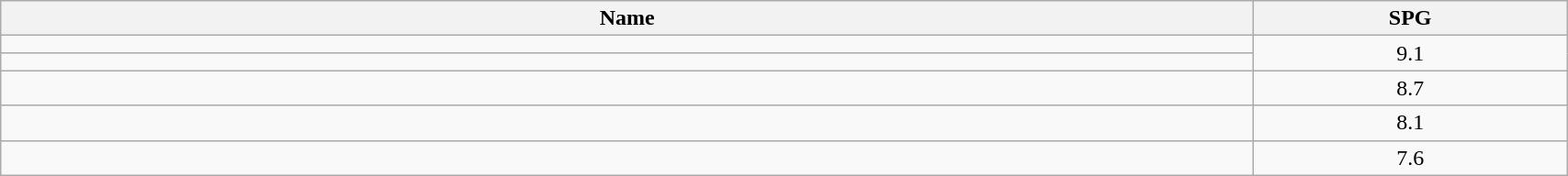<table class=wikitable width="90%">
<tr>
<th width="80%">Name</th>
<th width="20%">SPG</th>
</tr>
<tr>
<td></td>
<td align=center rowspan=2>9.1</td>
</tr>
<tr>
<td></td>
</tr>
<tr>
<td></td>
<td align=center>8.7</td>
</tr>
<tr>
<td></td>
<td align=center>8.1</td>
</tr>
<tr>
<td></td>
<td align=center>7.6</td>
</tr>
</table>
